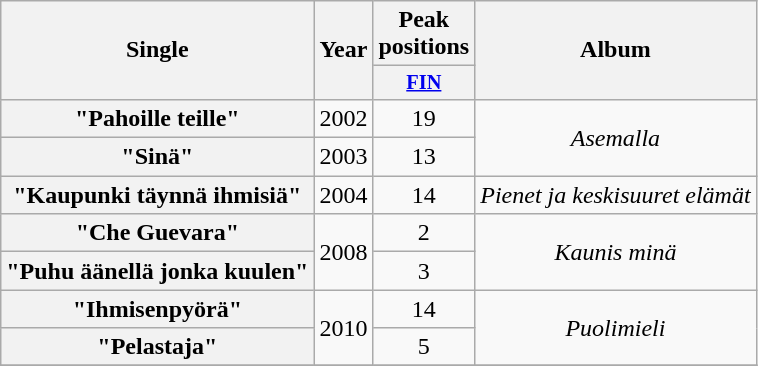<table class="wikitable plainrowheaders" style="text-align:center;">
<tr>
<th rowspan="2">Single</th>
<th rowspan="2">Year</th>
<th colspan="1">Peak <br>positions</th>
<th rowspan="2">Album</th>
</tr>
<tr>
<th style="width;font-size:85%"><a href='#'>FIN</a> <br></th>
</tr>
<tr>
<th scope="row">"Pahoille teille"</th>
<td rowspan="1">2002</td>
<td>19</td>
<td rowspan=2><em>Asemalla</em></td>
</tr>
<tr>
<th scope="row">"Sinä"</th>
<td rowspan="1">2003</td>
<td>13</td>
</tr>
<tr>
<th scope="row">"Kaupunki täynnä ihmisiä"</th>
<td rowspan="1">2004</td>
<td>14</td>
<td rowspan=1><em>Pienet ja keskisuuret elämät</em></td>
</tr>
<tr>
<th scope="row">"Che Guevara"</th>
<td rowspan="2">2008</td>
<td>2</td>
<td rowspan=2><em>Kaunis minä</em></td>
</tr>
<tr>
<th scope="row">"Puhu äänellä jonka kuulen"</th>
<td>3</td>
</tr>
<tr>
<th scope="row">"Ihmisenpyörä"</th>
<td rowspan="2">2010</td>
<td>14</td>
<td rowspan=2><em>Puolimieli</em></td>
</tr>
<tr>
<th scope="row">"Pelastaja"</th>
<td>5</td>
</tr>
<tr>
</tr>
</table>
